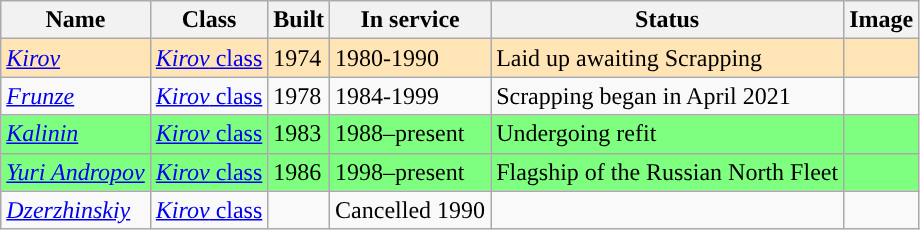<table class="wikitable">
<tr>
<th>Name</th>
<th>Class</th>
<th>Built</th>
<th>In service</th>
<th>Status</th>
<th>Image</th>
</tr>
<tr style="background: #FFE4B5">
<td><a href='#'><em>Kirov</em></a></td>
<td><a href='#'><em>Kirov</em> class</a></td>
<td>1974</td>
<td>1980-1990</td>
<td>Laid up awaiting Scrapping</td>
<td></td>
</tr>
<tr>
<td><a href='#'><em>Frunze</em></a></td>
<td><a href='#'><em>Kirov</em> class</a></td>
<td>1978</td>
<td>1984-1999</td>
<td>Scrapping began in April 2021</td>
<td></td>
</tr>
<tr style="background:#7FFF7F;">
<td><a href='#'><em>Kalinin</em></a></td>
<td><a href='#'><em>Kirov</em> class</a></td>
<td>1983</td>
<td>1988–present</td>
<td>Undergoing refit</td>
<td></td>
</tr>
<tr style="background:#7FFF7F;">
<td><a href='#'><em>Yuri Andropov</em></a></td>
<td><a href='#'><em>Kirov</em> class</a></td>
<td>1986</td>
<td>1998–present</td>
<td>Flagship of the Russian North Fleet</td>
<td></td>
</tr>
<tr>
<td><a href='#'><em>Dzerzhinskiy</em></a></td>
<td><a href='#'><em>Kirov</em> class</a></td>
<td></td>
<td>Cancelled 1990</td>
<td></td>
<td></td>
</tr>
</table>
